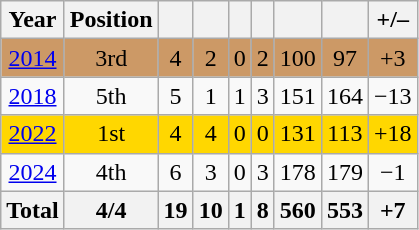<table class="wikitable" style="text-align: center;">
<tr>
<th>Year</th>
<th>Position</th>
<th></th>
<th></th>
<th></th>
<th></th>
<th></th>
<th></th>
<th>+/–</th>
</tr>
<tr bgcolor=cc9966>
<td> <a href='#'>2014</a></td>
<td>3rd</td>
<td>4</td>
<td>2</td>
<td>0</td>
<td>2</td>
<td>100</td>
<td>97</td>
<td>+3</td>
</tr>
<tr>
<td> <a href='#'>2018</a></td>
<td>5th</td>
<td>5</td>
<td>1</td>
<td>1</td>
<td>3</td>
<td>151</td>
<td>164</td>
<td>−13</td>
</tr>
<tr bgcolor=gold>
<td> <a href='#'>2022</a></td>
<td>1st</td>
<td>4</td>
<td>4</td>
<td>0</td>
<td>0</td>
<td>131</td>
<td>113</td>
<td>+18</td>
</tr>
<tr>
<td> <a href='#'>2024</a></td>
<td>4th</td>
<td>6</td>
<td>3</td>
<td>0</td>
<td>3</td>
<td>178</td>
<td>179</td>
<td>−1</td>
</tr>
<tr>
<th>Total</th>
<th>4/4</th>
<th>19</th>
<th>10</th>
<th>1</th>
<th>8</th>
<th>560</th>
<th>553</th>
<th>+7</th>
</tr>
</table>
